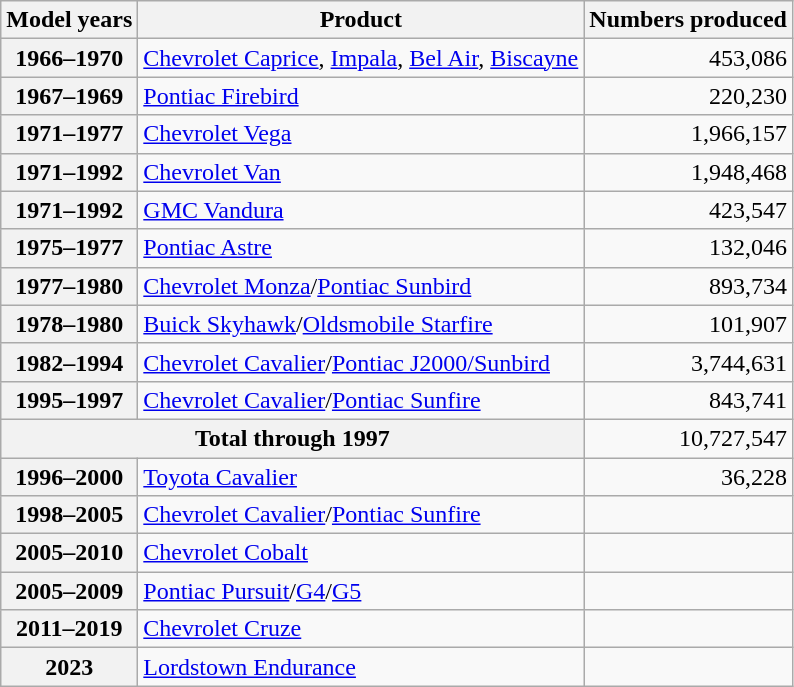<table class=wikitable>
<tr>
<th>Model years</th>
<th>Product</th>
<th>Numbers produced</th>
</tr>
<tr>
<th>1966–1970</th>
<td><a href='#'>Chevrolet Caprice</a>, <a href='#'>Impala</a>, <a href='#'>Bel Air</a>, <a href='#'>Biscayne</a></td>
<td align=right>453,086</td>
</tr>
<tr>
<th>1967–1969</th>
<td><a href='#'>Pontiac Firebird</a></td>
<td align=right>220,230</td>
</tr>
<tr>
<th>1971–1977</th>
<td><a href='#'>Chevrolet Vega</a></td>
<td align=right>1,966,157 </td>
</tr>
<tr>
<th>1971–1992</th>
<td><a href='#'>Chevrolet Van</a></td>
<td align=right>1,948,468</td>
</tr>
<tr>
<th>1971–1992</th>
<td><a href='#'>GMC Vandura</a></td>
<td align=right>423,547</td>
</tr>
<tr>
<th>1975–1977</th>
<td><a href='#'>Pontiac Astre</a></td>
<td align=right>132,046</td>
</tr>
<tr>
<th>1977–1980</th>
<td><a href='#'>Chevrolet Monza</a>/<a href='#'>Pontiac Sunbird</a></td>
<td align=right>893,734</td>
</tr>
<tr>
<th>1978–1980</th>
<td><a href='#'>Buick Skyhawk</a>/<a href='#'>Oldsmobile Starfire</a></td>
<td align=right>101,907</td>
</tr>
<tr>
<th>1982–1994</th>
<td><a href='#'>Chevrolet Cavalier</a>/<a href='#'>Pontiac J2000/Sunbird</a></td>
<td align=right>3,744,631</td>
</tr>
<tr>
<th>1995–1997</th>
<td><a href='#'>Chevrolet Cavalier</a>/<a href='#'>Pontiac Sunfire</a></td>
<td align=right>843,741</td>
</tr>
<tr>
<th colspan=2>Total through 1997</th>
<td align=right>10,727,547</td>
</tr>
<tr>
<th>1996–2000</th>
<td><a href='#'>Toyota Cavalier</a></td>
<td align=right>36,228</td>
</tr>
<tr>
<th>1998–2005</th>
<td><a href='#'>Chevrolet Cavalier</a>/<a href='#'>Pontiac Sunfire</a></td>
<td align=right></td>
</tr>
<tr>
<th>2005–2010</th>
<td><a href='#'>Chevrolet Cobalt</a></td>
<td align=right></td>
</tr>
<tr>
<th>2005–2009</th>
<td><a href='#'>Pontiac Pursuit</a>/<a href='#'>G4</a>/<a href='#'>G5</a></td>
<td align=right></td>
</tr>
<tr>
<th>2011–2019</th>
<td><a href='#'>Chevrolet Cruze</a></td>
<td align=right></td>
</tr>
<tr>
<th>2023</th>
<td><a href='#'>Lordstown Endurance</a></td>
<td></td>
</tr>
</table>
